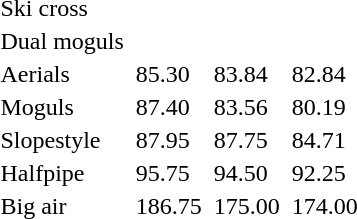<table>
<tr>
<td>Ski cross<br></td>
<td colspan=2></td>
<td colspan=2></td>
<td colspan=2></td>
</tr>
<tr>
<td>Dual moguls<br></td>
<td colspan=2></td>
<td colspan=2></td>
<td colspan=2></td>
</tr>
<tr>
<td>Aerials<br></td>
<td></td>
<td>85.30</td>
<td></td>
<td>83.84</td>
<td></td>
<td>82.84</td>
</tr>
<tr>
<td>Moguls<br></td>
<td></td>
<td>87.40</td>
<td></td>
<td>83.56</td>
<td></td>
<td>80.19</td>
</tr>
<tr>
<td>Slopestyle<br></td>
<td></td>
<td>87.95</td>
<td></td>
<td>87.75</td>
<td></td>
<td>84.71</td>
</tr>
<tr>
<td>Halfpipe<br></td>
<td></td>
<td>95.75</td>
<td></td>
<td>94.50</td>
<td></td>
<td>92.25</td>
</tr>
<tr>
<td>Big air<br></td>
<td></td>
<td>186.75</td>
<td></td>
<td>175.00</td>
<td></td>
<td>174.00</td>
</tr>
</table>
